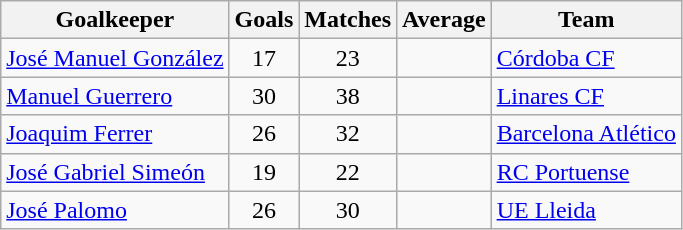<table class="wikitable sortable">
<tr>
<th>Goalkeeper</th>
<th>Goals</th>
<th>Matches</th>
<th>Average</th>
<th>Team</th>
</tr>
<tr>
<td> <a href='#'>José Manuel González</a></td>
<td style="text-align:center;">17</td>
<td style="text-align:center;">23</td>
<td style="text-align:center;"></td>
<td><a href='#'>Córdoba CF</a></td>
</tr>
<tr>
<td> <a href='#'>Manuel Guerrero</a></td>
<td style="text-align:center;">30</td>
<td style="text-align:center;">38</td>
<td style="text-align:center;"></td>
<td><a href='#'>Linares CF</a></td>
</tr>
<tr>
<td> <a href='#'>Joaquim Ferrer</a></td>
<td style="text-align:center;">26</td>
<td style="text-align:center;">32</td>
<td style="text-align:center;"></td>
<td><a href='#'>Barcelona Atlético</a></td>
</tr>
<tr>
<td> <a href='#'>José Gabriel Simeón</a></td>
<td style="text-align:center;">19</td>
<td style="text-align:center;">22</td>
<td style="text-align:center;"></td>
<td><a href='#'>RC Portuense</a></td>
</tr>
<tr>
<td> <a href='#'>José Palomo</a></td>
<td style="text-align:center;">26</td>
<td style="text-align:center;">30</td>
<td style="text-align:center;"></td>
<td><a href='#'>UE Lleida</a></td>
</tr>
</table>
